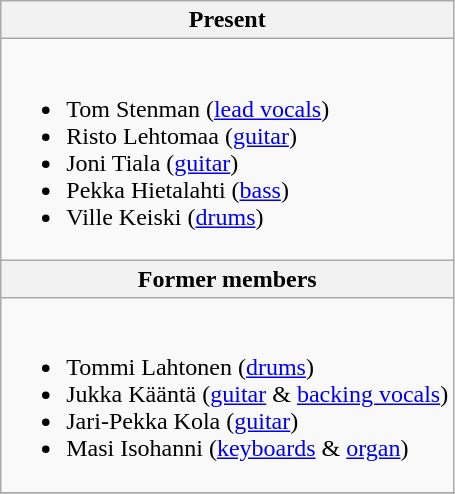<table class="wikitable">
<tr>
<th><strong>Present</strong></th>
</tr>
<tr>
<td><br><ul><li>Tom Stenman (<a href='#'>lead vocals</a>)</li><li>Risto Lehtomaa (<a href='#'>guitar</a>)</li><li>Joni Tiala (<a href='#'>guitar</a>)</li><li>Pekka Hietalahti (<a href='#'>bass</a>)</li><li>Ville Keiski (<a href='#'>drums</a>)</li></ul></td>
</tr>
<tr>
<th><strong>Former members</strong></th>
</tr>
<tr>
<td><br><ul><li>Tommi Lahtonen (<a href='#'>drums</a>)</li><li>Jukka Kääntä (<a href='#'>guitar</a> & <a href='#'>backing vocals</a>)</li><li>Jari-Pekka Kola (<a href='#'>guitar</a>)</li><li>Masi Isohanni (<a href='#'>keyboards</a> & <a href='#'>organ</a>)</li></ul></td>
</tr>
<tr>
</tr>
</table>
